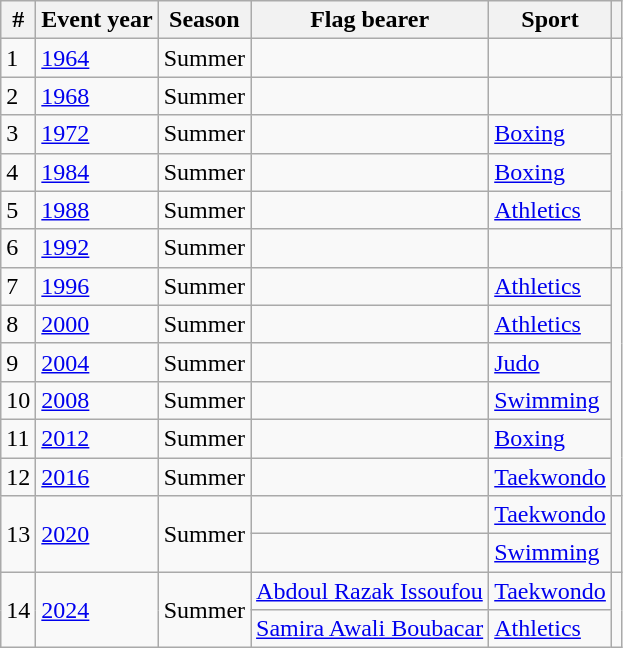<table class="wikitable sortable">
<tr>
<th>#</th>
<th>Event year</th>
<th>Season</th>
<th>Flag bearer</th>
<th>Sport</th>
<th></th>
</tr>
<tr>
<td>1</td>
<td><a href='#'>1964</a></td>
<td>Summer</td>
<td></td>
<td></td>
<td></td>
</tr>
<tr>
<td>2</td>
<td><a href='#'>1968</a></td>
<td>Summer</td>
<td></td>
<td></td>
<td></td>
</tr>
<tr>
<td>3</td>
<td><a href='#'>1972</a></td>
<td>Summer</td>
<td></td>
<td><a href='#'>Boxing</a></td>
<td rowspan=3></td>
</tr>
<tr>
<td>4</td>
<td><a href='#'>1984</a></td>
<td>Summer</td>
<td></td>
<td><a href='#'>Boxing</a></td>
</tr>
<tr>
<td>5</td>
<td><a href='#'>1988</a></td>
<td>Summer</td>
<td></td>
<td><a href='#'>Athletics</a></td>
</tr>
<tr>
<td>6</td>
<td><a href='#'>1992</a></td>
<td>Summer</td>
<td></td>
<td></td>
<td></td>
</tr>
<tr>
<td>7</td>
<td><a href='#'>1996</a></td>
<td>Summer</td>
<td></td>
<td><a href='#'>Athletics</a></td>
<td rowspan=6></td>
</tr>
<tr>
<td>8</td>
<td><a href='#'>2000</a></td>
<td>Summer</td>
<td></td>
<td><a href='#'>Athletics</a></td>
</tr>
<tr>
<td>9</td>
<td><a href='#'>2004</a></td>
<td>Summer</td>
<td></td>
<td><a href='#'>Judo</a></td>
</tr>
<tr>
<td>10</td>
<td><a href='#'>2008</a></td>
<td>Summer</td>
<td></td>
<td><a href='#'>Swimming</a></td>
</tr>
<tr>
<td>11</td>
<td><a href='#'>2012</a></td>
<td>Summer</td>
<td></td>
<td><a href='#'>Boxing</a></td>
</tr>
<tr>
<td>12</td>
<td><a href='#'>2016</a></td>
<td>Summer</td>
<td></td>
<td><a href='#'>Taekwondo</a></td>
</tr>
<tr>
<td rowspan=2>13</td>
<td rowspan=2><a href='#'>2020</a></td>
<td rowspan=2>Summer</td>
<td></td>
<td><a href='#'>Taekwondo</a></td>
<td rowspan=2></td>
</tr>
<tr>
<td></td>
<td><a href='#'>Swimming</a></td>
</tr>
<tr>
<td rowspan=2>14</td>
<td rowspan=2><a href='#'>2024</a></td>
<td rowspan=2>Summer</td>
<td><a href='#'>Abdoul Razak Issoufou</a></td>
<td><a href='#'>Taekwondo</a></td>
<td rowspan=2></td>
</tr>
<tr>
<td><a href='#'>Samira Awali Boubacar</a></td>
<td><a href='#'>Athletics</a></td>
</tr>
</table>
